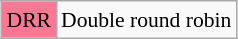<table class="wikitable" style="margin:0.5em auto; font-size:90%; line-height:1.25em;">
<tr>
<td bgcolor="#FA7894" align=center>DRR</td>
<td>Double round robin</td>
</tr>
</table>
